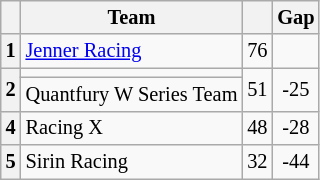<table class="wikitable" style="font-size: 85%;">
<tr>
<th></th>
<th>Team</th>
<th></th>
<th>Gap</th>
</tr>
<tr>
<th align="center">1</th>
<td><a href='#'>Jenner Racing</a></td>
<td align="center">76</td>
<td align="center"></td>
</tr>
<tr>
<th rowspan=2 align="center">2</th>
<td></td>
<td rowspan=2 align="center">51</td>
<td rowspan=2 align="center">-25</td>
</tr>
<tr>
<td>Quantfury W Series Team</td>
</tr>
<tr>
<th align="center">4</th>
<td>Racing X</td>
<td align="center">48</td>
<td align="center">-28</td>
</tr>
<tr>
<th align="center">5</th>
<td>Sirin Racing</td>
<td align="center">32</td>
<td align="center">-44</td>
</tr>
</table>
